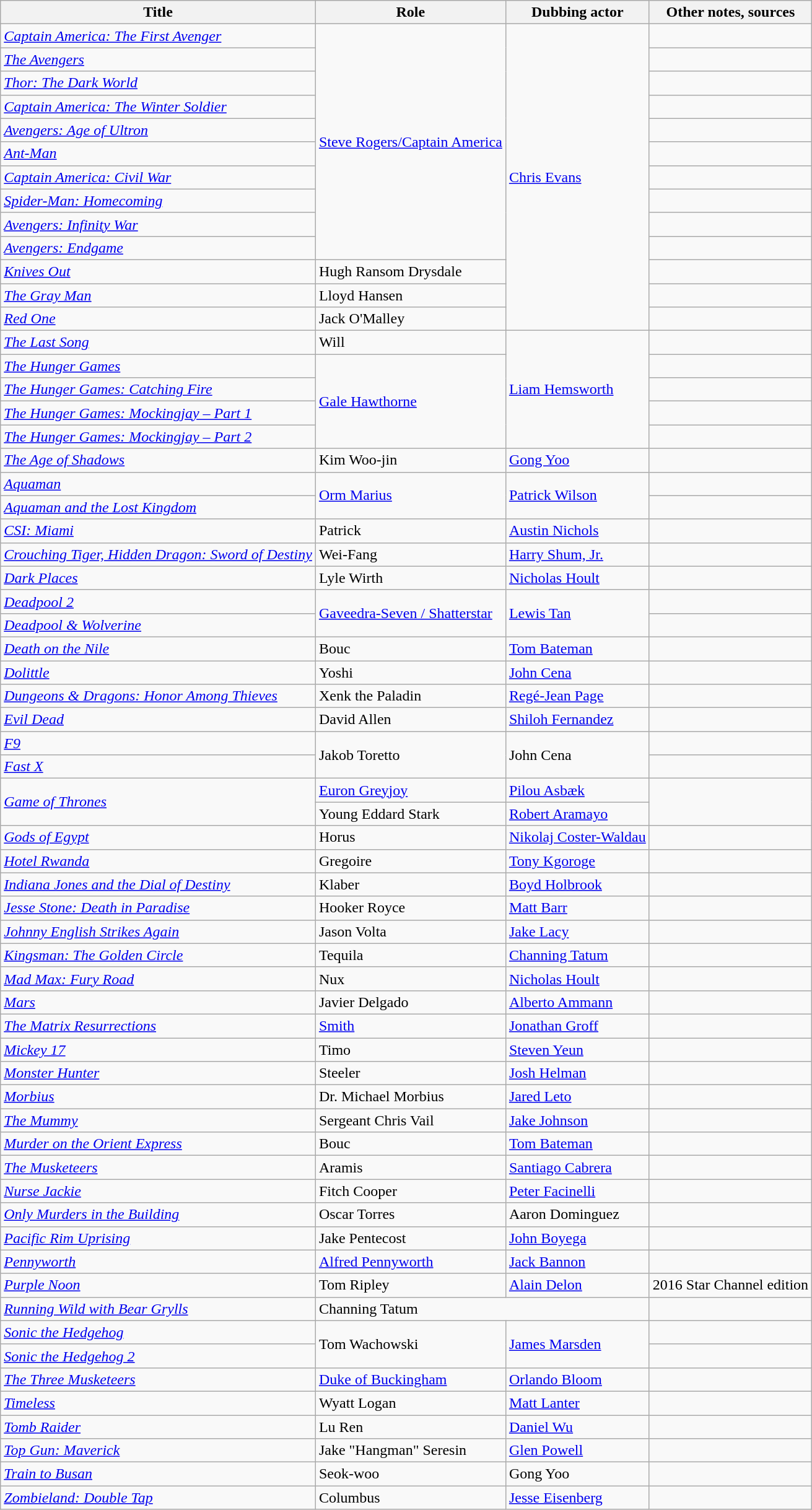<table class="wikitable">
<tr>
<th>Title</th>
<th>Role</th>
<th>Dubbing actor</th>
<th>Other notes, sources</th>
</tr>
<tr>
<td><em><a href='#'>Captain America: The First Avenger</a></em></td>
<td rowspan="10"><a href='#'>Steve Rogers/Captain America</a></td>
<td rowspan="13"><a href='#'>Chris Evans</a></td>
<td></td>
</tr>
<tr>
<td><em><a href='#'>The Avengers</a></em></td>
<td></td>
</tr>
<tr>
<td><em><a href='#'>Thor: The Dark World</a></em></td>
<td></td>
</tr>
<tr>
<td><em><a href='#'>Captain America: The Winter Soldier</a></em></td>
<td></td>
</tr>
<tr>
<td><em><a href='#'>Avengers: Age of Ultron</a></em></td>
<td></td>
</tr>
<tr>
<td><em><a href='#'>Ant-Man</a></em></td>
<td></td>
</tr>
<tr>
<td><em><a href='#'>Captain America: Civil War</a></em></td>
<td></td>
</tr>
<tr>
<td><em><a href='#'>Spider-Man: Homecoming</a></em></td>
<td></td>
</tr>
<tr>
<td><em><a href='#'>Avengers: Infinity War</a></em></td>
<td></td>
</tr>
<tr>
<td><em><a href='#'>Avengers: Endgame</a></em></td>
<td></td>
</tr>
<tr>
<td><em><a href='#'>Knives Out</a></em></td>
<td>Hugh Ransom Drysdale</td>
<td></td>
</tr>
<tr>
<td><em><a href='#'>The Gray Man</a></em></td>
<td>Lloyd Hansen</td>
<td></td>
</tr>
<tr>
<td><em><a href='#'>Red One</a></em></td>
<td>Jack O'Malley</td>
<td></td>
</tr>
<tr>
<td><em><a href='#'>The Last Song</a></em></td>
<td>Will</td>
<td rowspan="5"><a href='#'>Liam Hemsworth</a></td>
<td></td>
</tr>
<tr>
<td><em><a href='#'>The Hunger Games</a></em></td>
<td rowspan="4"><a href='#'>Gale Hawthorne</a></td>
</tr>
<tr>
<td><em><a href='#'>The Hunger Games: Catching Fire</a></em></td>
<td></td>
</tr>
<tr>
<td><em><a href='#'>The Hunger Games: Mockingjay – Part 1</a></em></td>
<td></td>
</tr>
<tr>
<td><em><a href='#'>The Hunger Games: Mockingjay – Part 2</a></em></td>
<td></td>
</tr>
<tr>
<td><em><a href='#'>The Age of Shadows</a></em></td>
<td>Kim Woo-jin</td>
<td><a href='#'>Gong Yoo</a></td>
<td></td>
</tr>
<tr>
<td><em><a href='#'>Aquaman</a></em></td>
<td rowspan="2"><a href='#'>Orm Marius</a></td>
<td rowspan="2"><a href='#'>Patrick Wilson</a></td>
<td></td>
</tr>
<tr>
<td><em><a href='#'>Aquaman and the Lost Kingdom</a></em></td>
<td></td>
</tr>
<tr>
<td><em><a href='#'>CSI: Miami</a></em></td>
<td>Patrick</td>
<td><a href='#'>Austin Nichols</a></td>
<td></td>
</tr>
<tr>
<td><em><a href='#'>Crouching Tiger, Hidden Dragon: Sword of Destiny</a></em></td>
<td>Wei-Fang</td>
<td><a href='#'>Harry Shum, Jr.</a></td>
<td></td>
</tr>
<tr>
<td><em><a href='#'>Dark Places</a></em></td>
<td>Lyle Wirth</td>
<td><a href='#'>Nicholas Hoult</a></td>
<td></td>
</tr>
<tr>
<td><em><a href='#'>Deadpool 2</a></em></td>
<td rowspan="2"><a href='#'>Gaveedra-Seven / Shatterstar</a></td>
<td rowspan="2"><a href='#'>Lewis Tan</a></td>
<td></td>
</tr>
<tr>
<td><em><a href='#'>Deadpool & Wolverine</a></em></td>
<td></td>
</tr>
<tr>
<td><em><a href='#'>Death on the Nile</a></em></td>
<td>Bouc</td>
<td><a href='#'>Tom Bateman</a></td>
<td></td>
</tr>
<tr>
<td><em><a href='#'>Dolittle</a></em></td>
<td>Yoshi</td>
<td><a href='#'>John Cena</a></td>
<td></td>
</tr>
<tr>
<td><em><a href='#'>Dungeons & Dragons: Honor Among Thieves</a></em></td>
<td>Xenk the Paladin</td>
<td><a href='#'>Regé-Jean Page</a></td>
<td></td>
</tr>
<tr>
<td><em><a href='#'>Evil Dead</a></em></td>
<td>David Allen</td>
<td><a href='#'>Shiloh Fernandez</a></td>
<td></td>
</tr>
<tr>
<td><em><a href='#'>F9</a></em></td>
<td rowspan="2">Jakob Toretto</td>
<td rowspan="2">John Cena</td>
<td></td>
</tr>
<tr>
<td><em><a href='#'>Fast X</a></em></td>
<td></td>
</tr>
<tr>
<td rowspan="2"><em><a href='#'>Game of Thrones</a></em></td>
<td><a href='#'>Euron Greyjoy</a></td>
<td><a href='#'>Pilou Asbæk</a></td>
<td rowspan="2"></td>
</tr>
<tr>
<td>Young Eddard Stark</td>
<td><a href='#'>Robert Aramayo</a></td>
</tr>
<tr>
<td><em><a href='#'>Gods of Egypt</a></em></td>
<td>Horus</td>
<td><a href='#'>Nikolaj Coster-Waldau</a></td>
<td></td>
</tr>
<tr>
<td><em><a href='#'>Hotel Rwanda</a></em></td>
<td>Gregoire</td>
<td><a href='#'>Tony Kgoroge</a></td>
<td></td>
</tr>
<tr>
<td><em><a href='#'>Indiana Jones and the Dial of Destiny</a></em></td>
<td>Klaber</td>
<td><a href='#'>Boyd Holbrook</a></td>
<td></td>
</tr>
<tr>
<td><em><a href='#'>Jesse Stone: Death in Paradise</a></em></td>
<td>Hooker Royce</td>
<td><a href='#'>Matt Barr</a></td>
<td></td>
</tr>
<tr>
<td><em><a href='#'>Johnny English Strikes Again</a></em></td>
<td>Jason Volta</td>
<td><a href='#'>Jake Lacy</a></td>
<td></td>
</tr>
<tr>
<td><em><a href='#'>Kingsman: The Golden Circle</a></em></td>
<td>Tequila</td>
<td><a href='#'>Channing Tatum</a></td>
<td></td>
</tr>
<tr>
<td><em><a href='#'>Mad Max: Fury Road</a></em></td>
<td>Nux</td>
<td><a href='#'>Nicholas Hoult</a></td>
<td></td>
</tr>
<tr>
<td><em><a href='#'>Mars</a></em></td>
<td>Javier Delgado</td>
<td><a href='#'>Alberto Ammann</a></td>
<td></td>
</tr>
<tr>
<td><em><a href='#'>The Matrix Resurrections</a></em></td>
<td><a href='#'>Smith</a></td>
<td><a href='#'>Jonathan Groff</a></td>
<td></td>
</tr>
<tr>
<td><em><a href='#'>Mickey 17</a></em></td>
<td>Timo</td>
<td><a href='#'>Steven Yeun</a></td>
<td></td>
</tr>
<tr>
<td><em><a href='#'>Monster Hunter</a></em></td>
<td>Steeler</td>
<td><a href='#'>Josh Helman</a></td>
<td></td>
</tr>
<tr>
<td><em><a href='#'>Morbius</a></em></td>
<td>Dr. Michael Morbius</td>
<td><a href='#'>Jared Leto</a></td>
<td></td>
</tr>
<tr>
<td><em><a href='#'>The Mummy</a></em></td>
<td>Sergeant Chris Vail</td>
<td><a href='#'>Jake Johnson</a></td>
<td></td>
</tr>
<tr>
<td><em><a href='#'>Murder on the Orient Express</a></em></td>
<td>Bouc</td>
<td><a href='#'>Tom Bateman</a></td>
<td></td>
</tr>
<tr>
<td><em><a href='#'>The Musketeers</a></em></td>
<td>Aramis</td>
<td><a href='#'>Santiago Cabrera</a></td>
<td></td>
</tr>
<tr>
<td><em><a href='#'>Nurse Jackie</a></em></td>
<td>Fitch Cooper</td>
<td><a href='#'>Peter Facinelli</a></td>
<td></td>
</tr>
<tr>
<td><em><a href='#'>Only Murders in the Building</a></em></td>
<td>Oscar Torres</td>
<td>Aaron Dominguez</td>
<td></td>
</tr>
<tr>
<td><em><a href='#'>Pacific Rim Uprising</a></em></td>
<td>Jake Pentecost</td>
<td><a href='#'>John Boyega</a></td>
<td></td>
</tr>
<tr>
<td><em><a href='#'>Pennyworth</a></em></td>
<td><a href='#'>Alfred Pennyworth</a></td>
<td><a href='#'>Jack Bannon</a></td>
<td></td>
</tr>
<tr>
<td><em><a href='#'>Purple Noon</a></em></td>
<td>Tom Ripley</td>
<td><a href='#'>Alain Delon</a></td>
<td>2016 Star Channel edition</td>
</tr>
<tr>
<td><em><a href='#'>Running Wild with Bear Grylls</a></em></td>
<td colspan="2">Channing Tatum</td>
<td></td>
</tr>
<tr>
<td><em><a href='#'>Sonic the Hedgehog</a></em></td>
<td rowspan="2">Tom Wachowski</td>
<td rowspan="2"><a href='#'>James Marsden</a></td>
<td></td>
</tr>
<tr>
<td><em><a href='#'>Sonic the Hedgehog 2</a></em></td>
<td></td>
</tr>
<tr>
<td><em><a href='#'>The Three Musketeers</a></em></td>
<td><a href='#'>Duke of Buckingham</a></td>
<td><a href='#'>Orlando Bloom</a></td>
<td></td>
</tr>
<tr>
<td><em><a href='#'>Timeless</a></em></td>
<td>Wyatt Logan</td>
<td><a href='#'>Matt Lanter</a></td>
<td></td>
</tr>
<tr>
<td><em><a href='#'>Tomb Raider</a></em></td>
<td>Lu Ren</td>
<td><a href='#'>Daniel Wu</a></td>
<td></td>
</tr>
<tr>
<td><em><a href='#'>Top Gun: Maverick</a></em></td>
<td>Jake "Hangman" Seresin</td>
<td><a href='#'>Glen Powell</a></td>
<td></td>
</tr>
<tr>
<td><em><a href='#'>Train to Busan</a></em></td>
<td>Seok-woo</td>
<td>Gong Yoo</td>
<td></td>
</tr>
<tr>
<td><em><a href='#'>Zombieland: Double Tap</a></em></td>
<td>Columbus</td>
<td><a href='#'>Jesse Eisenberg</a></td>
<td></td>
</tr>
</table>
